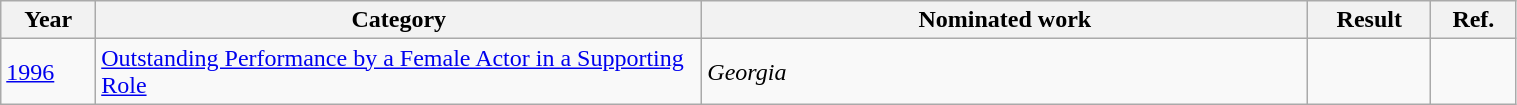<table class="wikitable" style="width:80%;">
<tr>
<th>Year</th>
<th style="width:40%;">Category</th>
<th style="width:40%;">Nominated work</th>
<th>Result</th>
<th>Ref.</th>
</tr>
<tr>
<td><a href='#'>1996</a></td>
<td><a href='#'>Outstanding Performance by a Female Actor in a Supporting Role</a></td>
<td><em>Georgia</em></td>
<td></td>
<td align="center"></td>
</tr>
</table>
